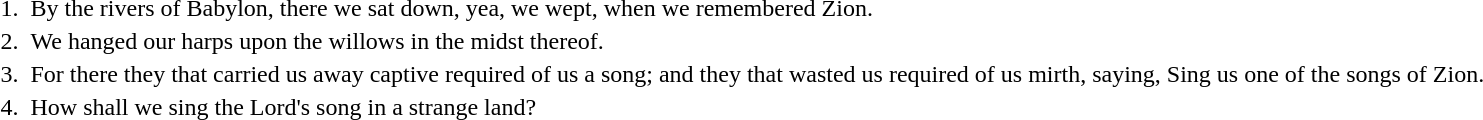<table>
<tr style="vertical-align: top;">
<td>1. </td>
<td>By the rivers of Babylon, there we sat down, yea, we wept, when we remembered Zion.</td>
</tr>
<tr style="vertical-align: top;">
<td>2. </td>
<td>We hanged our harps upon the willows in the midst thereof.</td>
</tr>
<tr style="vertical-align: top;">
<td>3. </td>
<td>For there they that carried us away captive required of us a song; and they that wasted us required of us mirth, saying, Sing us one of the songs of Zion.</td>
</tr>
<tr style="vertical-align: top;">
<td>4. </td>
<td>How shall we sing the Lord's song in a strange land?</td>
</tr>
</table>
